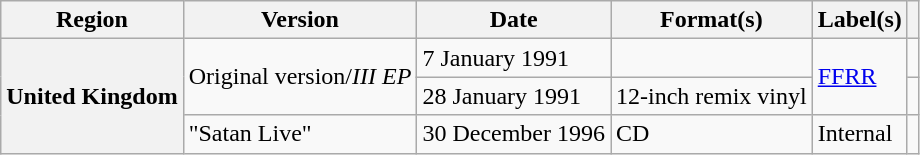<table class="wikitable plainrowheaders">
<tr>
<th scope="col">Region</th>
<th scope="col">Version</th>
<th scope="col">Date</th>
<th scope="col">Format(s)</th>
<th scope="col">Label(s)</th>
<th scope="col"></th>
</tr>
<tr>
<th scope="row" rowspan="3">United Kingdom</th>
<td rowspan="2">Original version/<em>III EP</em></td>
<td>7 January 1991</td>
<td></td>
<td rowspan="2"><a href='#'>FFRR</a></td>
<td></td>
</tr>
<tr>
<td>28 January 1991</td>
<td>12-inch remix vinyl</td>
<td></td>
</tr>
<tr>
<td>"Satan Live"</td>
<td>30 December 1996</td>
<td>CD</td>
<td>Internal</td>
<td></td>
</tr>
</table>
